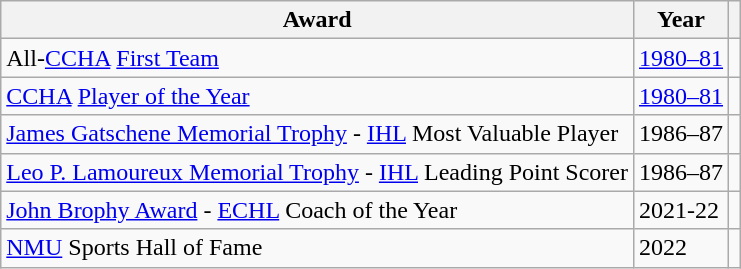<table class="wikitable">
<tr>
<th>Award</th>
<th>Year</th>
<th></th>
</tr>
<tr>
<td>All-<a href='#'>CCHA</a> <a href='#'>First Team</a></td>
<td><a href='#'>1980–81</a></td>
<td></td>
</tr>
<tr>
<td><a href='#'>CCHA</a> <a href='#'>Player of the Year</a></td>
<td><a href='#'>1980–81</a></td>
<td></td>
</tr>
<tr>
<td><a href='#'>James Gatschene Memorial Trophy</a> - <a href='#'>IHL</a> Most Valuable Player</td>
<td>1986–87</td>
<td></td>
</tr>
<tr>
<td><a href='#'>Leo P. Lamoureux Memorial Trophy</a> - <a href='#'>IHL</a> Leading Point Scorer</td>
<td>1986–87</td>
<td></td>
</tr>
<tr>
<td><a href='#'>John Brophy Award</a> - <a href='#'>ECHL</a> Coach of the Year</td>
<td>2021-22</td>
<td></td>
</tr>
<tr>
<td><a href='#'>NMU</a> Sports Hall of Fame</td>
<td>2022</td>
<td></td>
</tr>
</table>
